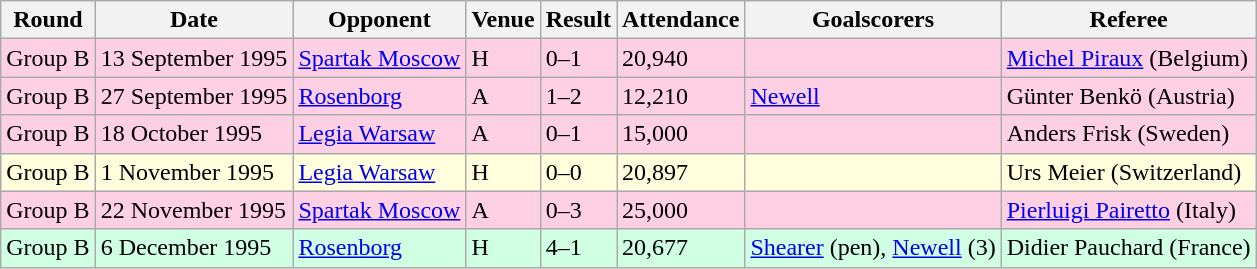<table class="wikitable">
<tr>
<th>Round</th>
<th>Date</th>
<th>Opponent</th>
<th>Venue</th>
<th>Result</th>
<th>Attendance</th>
<th>Goalscorers</th>
<th>Referee</th>
</tr>
<tr style="background-color: #ffd0e3;">
<td>Group B</td>
<td>13 September 1995</td>
<td><a href='#'>Spartak Moscow</a></td>
<td>H</td>
<td>0–1</td>
<td>20,940</td>
<td></td>
<td><a href='#'>Michel Piraux</a> (Belgium)</td>
</tr>
<tr style="background-color: #ffd0e3;">
<td>Group B</td>
<td>27 September 1995</td>
<td><a href='#'>Rosenborg</a></td>
<td>A</td>
<td>1–2</td>
<td>12,210</td>
<td><a href='#'>Newell</a></td>
<td>Günter Benkö (Austria)</td>
</tr>
<tr style="background-color: #ffd0e3;">
<td>Group B</td>
<td>18 October 1995</td>
<td><a href='#'>Legia Warsaw</a></td>
<td>A</td>
<td>0–1</td>
<td>15,000</td>
<td></td>
<td>Anders Frisk (Sweden)</td>
</tr>
<tr style="background-color: #ffffdd;">
<td>Group B</td>
<td>1 November 1995</td>
<td><a href='#'>Legia Warsaw</a></td>
<td>H</td>
<td>0–0</td>
<td>20,897</td>
<td></td>
<td>Urs Meier (Switzerland)</td>
</tr>
<tr style="background-color: #ffd0e3;">
<td>Group B</td>
<td>22 November 1995</td>
<td><a href='#'>Spartak Moscow</a></td>
<td>A</td>
<td>0–3</td>
<td>25,000</td>
<td></td>
<td><a href='#'>Pierluigi Pairetto</a> (Italy)</td>
</tr>
<tr style="background-color: #d0ffe3;">
<td>Group B</td>
<td>6 December 1995</td>
<td><a href='#'>Rosenborg</a></td>
<td>H</td>
<td>4–1</td>
<td>20,677</td>
<td><a href='#'>Shearer</a> (pen), <a href='#'>Newell</a> (3)</td>
<td>Didier Pauchard (France)</td>
</tr>
</table>
